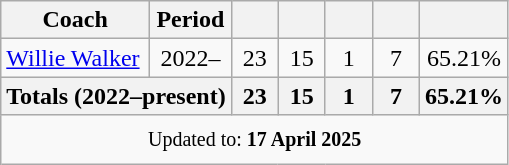<table class="wikitable" style="text-align: center;">
<tr>
<th>Coach</th>
<th>Period</th>
<th style="width:1.5em;"></th>
<th style="width:1.5em;"></th>
<th style="width:1.5em;"></th>
<th style="width:1.5em;"></th>
<th></th>
</tr>
<tr>
<td align="left"> <a href='#'>Willie Walker</a></td>
<td>2022–</td>
<td>23</td>
<td>15</td>
<td>1</td>
<td>7</td>
<td>65.21%</td>
</tr>
<tr>
<th colspan="2">Totals (2022–present)</th>
<th>23</th>
<th>15</th>
<th>1</th>
<th>7</th>
<th>65.21%</th>
</tr>
<tr>
<td colspan=7 style="border-bottom:1px transparent; line-height:150%;"><small>Updated to: <strong>17 April 2025</strong></small></td>
</tr>
</table>
